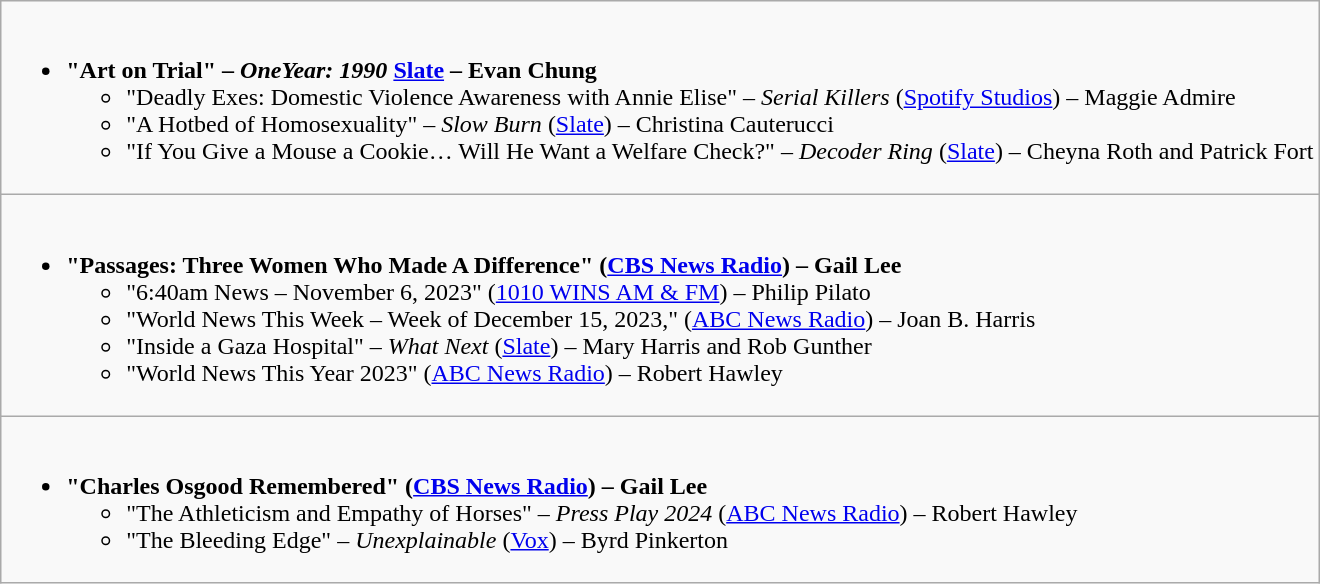<table class="wikitable">
<tr>
<td style="vertical-align:top;"><br><ul><li><strong>"Art on Trial" – <em>OneYear: 1990</em> <a href='#'>Slate</a> – Evan Chung</strong><ul><li>"Deadly Exes: Domestic Violence Awareness with Annie Elise" – <em>Serial Killers</em> (<a href='#'>Spotify Studios</a>) – Maggie Admire</li><li>"A Hotbed of Homosexuality" – <em>Slow Burn</em> (<a href='#'>Slate</a>) – Christina Cauterucci</li><li>"If You Give a Mouse a Cookie… Will He Want a Welfare Check?" – <em>Decoder Ring</em> (<a href='#'>Slate</a>) – Cheyna Roth and Patrick Fort</li></ul></li></ul></td>
</tr>
<tr>
<td style="vertical-align:top;"><br><ul><li><strong>"Passages: Three Women Who Made A Difference" (<a href='#'>CBS News Radio</a>) – Gail Lee</strong><ul><li>"6:40am News – November 6, 2023" (<a href='#'>1010 WINS AM & FM</a>) – Philip Pilato</li><li>"World News This Week – Week of December 15, 2023," (<a href='#'>ABC News Radio</a>) – Joan B. Harris</li><li>"Inside a Gaza Hospital" – <em>What Next</em> (<a href='#'>Slate</a>) – Mary Harris and Rob Gunther</li><li>"World News This Year 2023" (<a href='#'>ABC News Radio</a>) – Robert Hawley</li></ul></li></ul></td>
</tr>
<tr>
<td style="vertical-align:top;"><br><ul><li><strong>"Charles Osgood Remembered" (<a href='#'>CBS News Radio</a>) – Gail Lee</strong><ul><li>"The Athleticism and Empathy of Horses" – <em>Press Play 2024</em> (<a href='#'>ABC News Radio</a>) – Robert Hawley</li><li>"The Bleeding Edge" – <em>Unexplainable</em> (<a href='#'>Vox</a>) – Byrd Pinkerton</li></ul></li></ul></td>
</tr>
</table>
